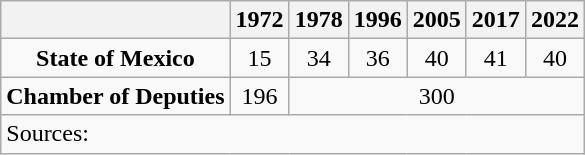<table class="wikitable" style="text-align: center">
<tr>
<th></th>
<th>1972</th>
<th>1978</th>
<th>1996</th>
<th>2005</th>
<th>2017</th>
<th>2022</th>
</tr>
<tr>
<td><strong>State of Mexico</strong></td>
<td>15</td>
<td>34</td>
<td>36</td>
<td>40</td>
<td>41</td>
<td>40</td>
</tr>
<tr>
<td><strong>Chamber of Deputies</strong></td>
<td>196</td>
<td colspan=5>300</td>
</tr>
<tr>
<td colspan=7 style="text-align: left">Sources: </td>
</tr>
</table>
